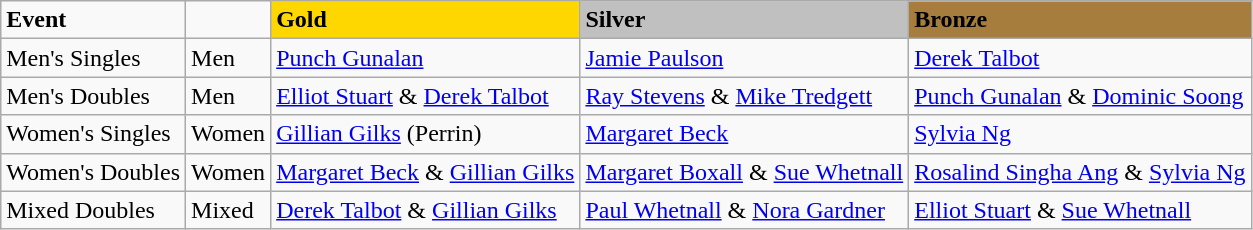<table class="wikitable">
<tr>
<td><strong>Event</strong></td>
<td></td>
<td !align="center" bgcolor="gold" colspan="1"><strong>Gold</strong></td>
<td !align="center" bgcolor="silver" colspan="1"><strong>Silver</strong></td>
<td !align="center" bgcolor="#a67d3d" colspan="1"><strong>Bronze</strong></td>
</tr>
<tr>
<td>Men's Singles</td>
<td>Men</td>
<td> <a href='#'>Punch Gunalan</a></td>
<td> <a href='#'>Jamie Paulson</a></td>
<td> <a href='#'>Derek Talbot</a></td>
</tr>
<tr>
<td>Men's Doubles</td>
<td>Men</td>
<td> <a href='#'>Elliot Stuart</a> & <a href='#'>Derek Talbot</a></td>
<td> <a href='#'>Ray Stevens</a> & <a href='#'>Mike Tredgett</a></td>
<td> <a href='#'>Punch Gunalan</a> & <a href='#'>Dominic Soong</a></td>
</tr>
<tr>
<td>Women's Singles</td>
<td>Women</td>
<td> <a href='#'>Gillian Gilks</a> (Perrin)</td>
<td> <a href='#'>Margaret Beck</a></td>
<td> <a href='#'>Sylvia Ng</a></td>
</tr>
<tr>
<td>Women's Doubles</td>
<td>Women</td>
<td> <a href='#'>Margaret Beck</a> & <a href='#'>Gillian Gilks</a></td>
<td> <a href='#'>Margaret Boxall</a> & <a href='#'>Sue Whetnall</a></td>
<td> <a href='#'>Rosalind Singha Ang</a> & <a href='#'>Sylvia Ng</a></td>
</tr>
<tr>
<td>Mixed Doubles</td>
<td>Mixed</td>
<td> <a href='#'>Derek Talbot</a> & <a href='#'>Gillian Gilks</a></td>
<td> <a href='#'>Paul Whetnall</a> & <a href='#'>Nora Gardner</a></td>
<td> <a href='#'>Elliot Stuart</a> & <a href='#'>Sue Whetnall</a></td>
</tr>
</table>
